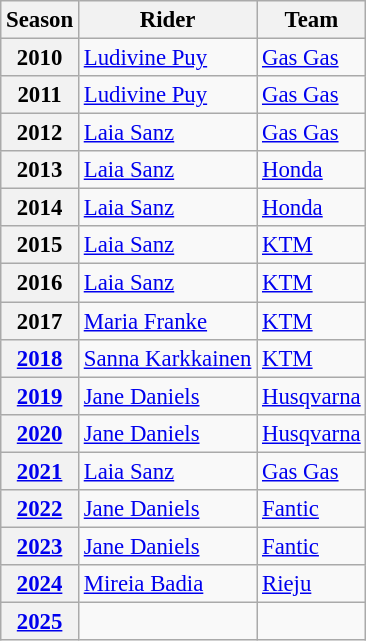<table class="wikitable" style="font-size: 95%;">
<tr>
<th>Season</th>
<th>Rider</th>
<th>Team</th>
</tr>
<tr>
<th>2010</th>
<td> <a href='#'>Ludivine Puy</a></td>
<td><a href='#'>Gas Gas</a></td>
</tr>
<tr>
<th>2011</th>
<td> <a href='#'>Ludivine Puy</a></td>
<td><a href='#'>Gas Gas</a></td>
</tr>
<tr>
<th>2012</th>
<td> <a href='#'>Laia Sanz</a></td>
<td><a href='#'>Gas Gas</a></td>
</tr>
<tr>
<th>2013</th>
<td> <a href='#'>Laia Sanz</a></td>
<td><a href='#'>Honda</a></td>
</tr>
<tr>
<th>2014</th>
<td> <a href='#'>Laia Sanz</a></td>
<td><a href='#'>Honda</a></td>
</tr>
<tr>
<th>2015</th>
<td> <a href='#'>Laia Sanz</a></td>
<td><a href='#'>KTM</a></td>
</tr>
<tr>
<th>2016</th>
<td> <a href='#'>Laia Sanz</a></td>
<td><a href='#'>KTM</a></td>
</tr>
<tr>
<th>2017</th>
<td> <a href='#'>Maria Franke</a></td>
<td><a href='#'>KTM</a></td>
</tr>
<tr>
<th><a href='#'>2018</a></th>
<td> <a href='#'>Sanna Karkkainen</a></td>
<td><a href='#'>KTM</a></td>
</tr>
<tr>
<th><a href='#'>2019</a></th>
<td> <a href='#'>Jane Daniels</a></td>
<td><a href='#'>Husqvarna</a></td>
</tr>
<tr>
<th><a href='#'>2020</a></th>
<td> <a href='#'>Jane Daniels</a></td>
<td><a href='#'>Husqvarna</a></td>
</tr>
<tr>
<th><a href='#'>2021</a></th>
<td> <a href='#'>Laia Sanz</a></td>
<td><a href='#'>Gas Gas</a></td>
</tr>
<tr>
<th><a href='#'>2022</a></th>
<td> <a href='#'>Jane Daniels</a></td>
<td><a href='#'>Fantic</a></td>
</tr>
<tr>
<th><a href='#'>2023</a></th>
<td> <a href='#'>Jane Daniels</a></td>
<td><a href='#'>Fantic</a></td>
</tr>
<tr>
<th><a href='#'>2024</a></th>
<td> <a href='#'>Mireia Badia</a></td>
<td><a href='#'>Rieju</a></td>
</tr>
<tr>
<th><a href='#'>2025</a></th>
<td></td>
<td></td>
</tr>
</table>
